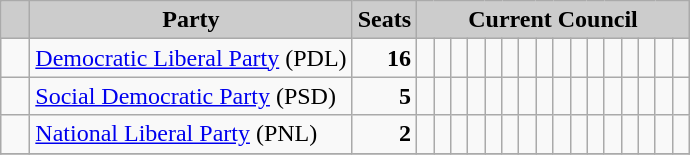<table class="wikitable">
<tr>
<th style="background:#ccc">   </th>
<th style="background:#ccc">Party</th>
<th style="background:#ccc">Seats</th>
<th style="background:#ccc" colspan="16">Current Council</th>
</tr>
<tr>
<td>  </td>
<td><a href='#'>Democratic Liberal Party</a> (PDL)</td>
<td style="text-align: right"><strong>16</strong></td>
<td>  </td>
<td>  </td>
<td>  </td>
<td>  </td>
<td>  </td>
<td>  </td>
<td>  </td>
<td>  </td>
<td>  </td>
<td>  </td>
<td>  </td>
<td>  </td>
<td>  </td>
<td>  </td>
<td>  </td>
<td>  </td>
</tr>
<tr>
<td>  </td>
<td><a href='#'>Social Democratic Party</a> (PSD)</td>
<td style="text-align: right"><strong>5</strong></td>
<td>  </td>
<td>  </td>
<td>  </td>
<td>  </td>
<td>  </td>
<td> </td>
<td> </td>
<td> </td>
<td> </td>
<td> </td>
<td> </td>
<td> </td>
<td> </td>
<td> </td>
<td> </td>
<td> </td>
</tr>
<tr>
<td>  </td>
<td><a href='#'>National Liberal Party</a> (PNL)</td>
<td style="text-align: right"><strong>2</strong></td>
<td></td>
<td></td>
<td> </td>
<td> </td>
<td> </td>
<td> </td>
<td> </td>
<td> </td>
<td> </td>
<td> </td>
<td> </td>
<td> </td>
<td> </td>
<td> </td>
<td> </td>
<td> </td>
</tr>
<tr>
</tr>
</table>
